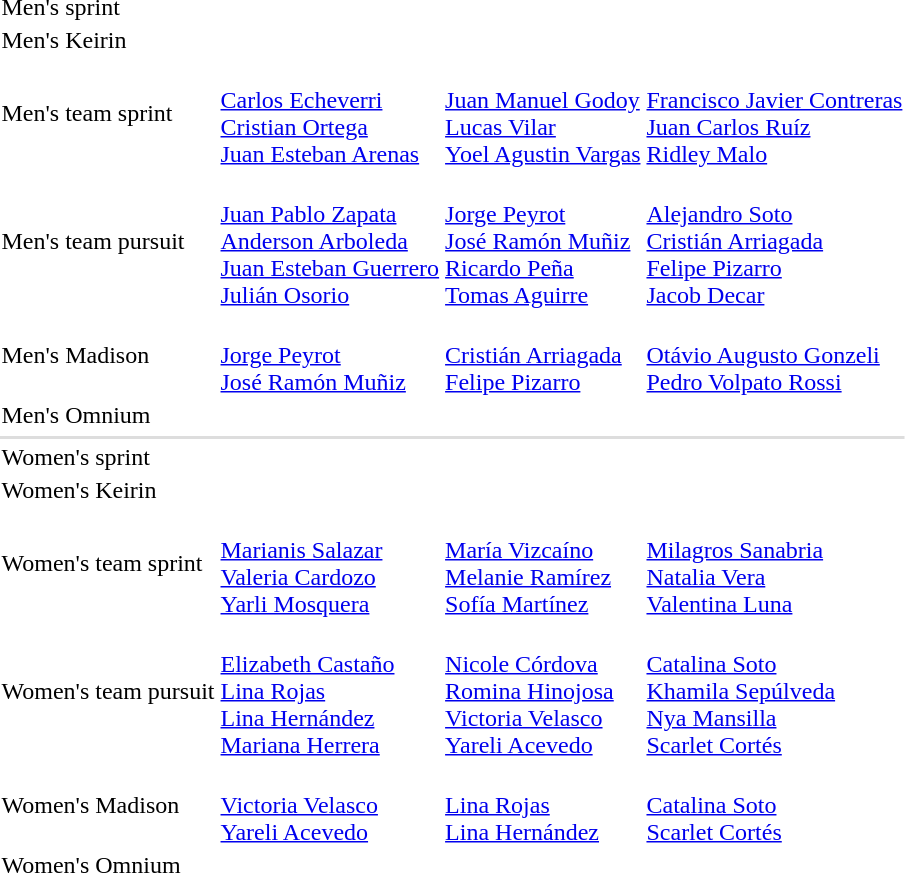<table>
<tr>
<td>Men's sprint</td>
<td></td>
<td></td>
<td></td>
</tr>
<tr>
<td>Men's Keirin</td>
<td></td>
<td></td>
<td></td>
</tr>
<tr>
<td>Men's team sprint</td>
<td><br><a href='#'>Carlos Echeverri</a><br><a href='#'>Cristian Ortega</a><br><a href='#'>Juan Esteban Arenas</a></td>
<td><br><a href='#'>Juan Manuel Godoy</a><br><a href='#'>Lucas Vilar</a><br><a href='#'>Yoel Agustin Vargas</a></td>
<td><br><a href='#'>Francisco Javier Contreras</a><br><a href='#'>Juan Carlos Ruíz</a><br><a href='#'>Ridley Malo</a></td>
</tr>
<tr>
<td>Men's team pursuit</td>
<td><br><a href='#'>Juan Pablo Zapata</a><br><a href='#'>Anderson Arboleda</a><br><a href='#'>Juan Esteban Guerrero</a><br><a href='#'>Julián Osorio</a></td>
<td><br><a href='#'>Jorge Peyrot</a><br><a href='#'>José Ramón Muñiz</a><br><a href='#'>Ricardo Peña</a><br><a href='#'>Tomas Aguirre</a></td>
<td><br><a href='#'>Alejandro Soto</a><br><a href='#'>Cristián Arriagada</a><br><a href='#'>Felipe Pizarro</a><br><a href='#'>Jacob Decar</a></td>
</tr>
<tr>
<td>Men's Madison</td>
<td><br><a href='#'>Jorge Peyrot</a><br><a href='#'>José Ramón Muñiz</a></td>
<td><br><a href='#'>Cristián Arriagada</a><br><a href='#'>Felipe Pizarro</a></td>
<td><br><a href='#'>Otávio Augusto Gonzeli</a><br><a href='#'>Pedro Volpato Rossi</a></td>
</tr>
<tr>
<td>Men's Omnium</td>
<td></td>
<td></td>
<td></td>
</tr>
<tr>
</tr>
<tr bgcolor=#ddd>
<td colspan=4></td>
</tr>
<tr>
<td>Women's sprint</td>
<td></td>
<td></td>
<td></td>
</tr>
<tr>
<td>Women's Keirin</td>
<td></td>
<td></td>
<td></td>
</tr>
<tr>
<td>Women's team sprint</td>
<td><br><a href='#'>Marianis Salazar</a><br><a href='#'>Valeria Cardozo</a><br><a href='#'>Yarli Mosquera</a></td>
<td><br><a href='#'>María Vizcaíno</a><br><a href='#'>Melanie Ramírez</a><br><a href='#'>Sofía Martínez</a></td>
<td><br><a href='#'>Milagros Sanabria</a><br><a href='#'>Natalia Vera</a><br><a href='#'>Valentina Luna</a></td>
</tr>
<tr>
<td>Women's team pursuit</td>
<td><br><a href='#'>Elizabeth Castaño</a><br><a href='#'>Lina Rojas</a><br><a href='#'>Lina Hernández</a><br><a href='#'>Mariana Herrera</a></td>
<td><br><a href='#'>Nicole Córdova</a><br><a href='#'>Romina Hinojosa</a><br><a href='#'>Victoria Velasco</a><br><a href='#'>Yareli Acevedo</a></td>
<td><br><a href='#'>Catalina Soto</a><br><a href='#'>Khamila Sepúlveda</a><br><a href='#'>Nya Mansilla</a><br><a href='#'>Scarlet Cortés</a></td>
</tr>
<tr>
<td>Women's Madison</td>
<td><br><a href='#'>Victoria Velasco</a><br><a href='#'>Yareli Acevedo</a></td>
<td><br><a href='#'>Lina Rojas</a><br><a href='#'>Lina Hernández</a></td>
<td><br><a href='#'>Catalina Soto</a><br><a href='#'>Scarlet Cortés</a></td>
</tr>
<tr>
<td>Women's Omnium</td>
<td></td>
<td></td>
<td></td>
</tr>
</table>
